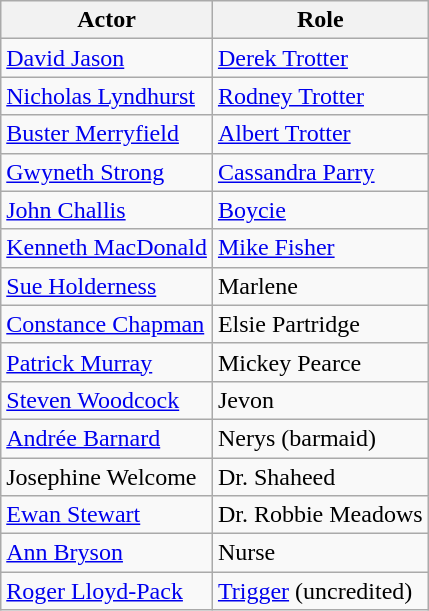<table class="wikitable">
<tr>
<th>Actor</th>
<th>Role</th>
</tr>
<tr>
<td><a href='#'>David Jason</a></td>
<td><a href='#'>Derek Trotter</a></td>
</tr>
<tr>
<td><a href='#'>Nicholas Lyndhurst</a></td>
<td><a href='#'>Rodney Trotter</a></td>
</tr>
<tr>
<td><a href='#'>Buster Merryfield</a></td>
<td><a href='#'>Albert Trotter</a></td>
</tr>
<tr>
<td><a href='#'>Gwyneth Strong</a></td>
<td><a href='#'>Cassandra Parry</a></td>
</tr>
<tr>
<td><a href='#'>John Challis</a></td>
<td><a href='#'>Boycie</a></td>
</tr>
<tr>
<td><a href='#'>Kenneth MacDonald</a></td>
<td><a href='#'>Mike Fisher</a></td>
</tr>
<tr>
<td><a href='#'>Sue Holderness</a></td>
<td>Marlene</td>
</tr>
<tr>
<td><a href='#'>Constance Chapman</a></td>
<td>Elsie Partridge</td>
</tr>
<tr>
<td><a href='#'>Patrick Murray</a></td>
<td>Mickey Pearce</td>
</tr>
<tr>
<td><a href='#'>Steven Woodcock</a></td>
<td>Jevon</td>
</tr>
<tr>
<td><a href='#'>Andrée Barnard</a></td>
<td>Nerys (barmaid)</td>
</tr>
<tr>
<td>Josephine Welcome</td>
<td>Dr. Shaheed</td>
</tr>
<tr>
<td><a href='#'>Ewan Stewart</a></td>
<td>Dr. Robbie Meadows</td>
</tr>
<tr>
<td><a href='#'>Ann Bryson</a></td>
<td>Nurse</td>
</tr>
<tr>
<td><a href='#'>Roger Lloyd-Pack</a></td>
<td><a href='#'>Trigger</a> (uncredited)</td>
</tr>
</table>
